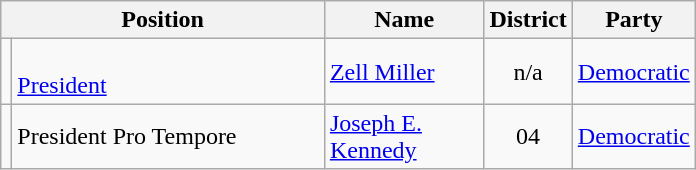<table class="wikitable">
<tr>
<th colspan=2 align=center>Position</th>
<th width="099" align=center>Name</th>
<th align=center>District</th>
<th align=center>Party</th>
</tr>
<tr>
<td></td>
<td width="201"><br><a href='#'>President</a></td>
<td><a href='#'>Zell Miller</a></td>
<td align=center>n/a</td>
<td><a href='#'>Democratic</a></td>
</tr>
<tr>
<td></td>
<td>President Pro Tempore</td>
<td><a href='#'>Joseph E. Kennedy</a></td>
<td align=center>04</td>
<td><a href='#'>Democratic</a></td>
</tr>
</table>
